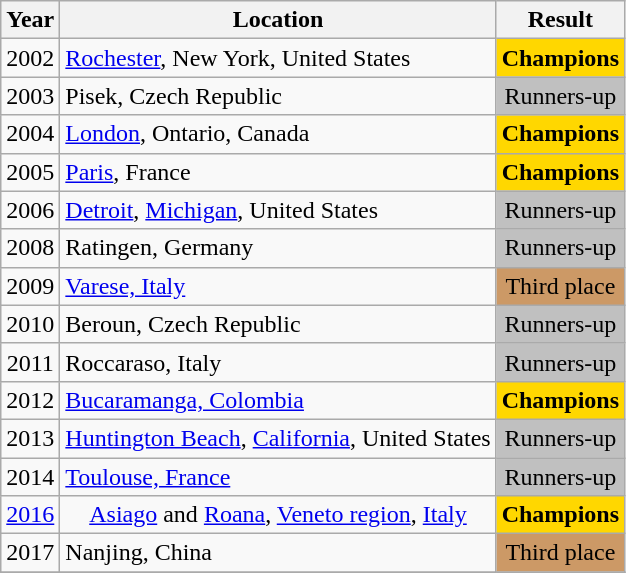<table class="wikitable" style="text-align:center;">
<tr>
<th>Year</th>
<th>Location</th>
<th>Result</th>
</tr>
<tr>
<td>2002</td>
<td align=left><a href='#'>Rochester</a>, New York, United States</td>
<td bgcolor=gold><strong>Champions</strong></td>
</tr>
<tr>
<td>2003</td>
<td align=left>Pisek, Czech Republic</td>
<td bgcolor=silver>Runners-up</td>
</tr>
<tr>
<td>2004</td>
<td align=left><a href='#'>London</a>, Ontario, Canada</td>
<td bgcolor=gold><strong>Champions</strong></td>
</tr>
<tr>
<td>2005</td>
<td align=left><a href='#'>Paris</a>, France</td>
<td bgcolor=gold><strong>Champions</strong></td>
</tr>
<tr>
<td>2006</td>
<td align=left><a href='#'>Detroit</a>, <a href='#'>Michigan</a>, United States</td>
<td bgcolor=silver>Runners-up</td>
</tr>
<tr>
<td>2008</td>
<td align=left>Ratingen, Germany</td>
<td bgcolor=silver>Runners-up</td>
</tr>
<tr>
<td>2009</td>
<td align=left><a href='#'>Varese, Italy</a></td>
<td bgcolor=cc9966>Third place</td>
</tr>
<tr>
<td>2010</td>
<td align=left>Beroun, Czech Republic</td>
<td bgcolor=silver>Runners-up</td>
</tr>
<tr>
<td>2011</td>
<td align=left>Roccaraso, Italy</td>
<td bgcolor=silver>Runners-up</td>
</tr>
<tr>
<td>2012</td>
<td align=left><a href='#'>Bucaramanga, Colombia</a></td>
<td bgcolor=gold><strong>Champions</strong></td>
</tr>
<tr>
<td>2013</td>
<td align=left><a href='#'>Huntington Beach</a>, <a href='#'>California</a>, United States</td>
<td bgcolor=silver>Runners-up</td>
</tr>
<tr>
<td>2014</td>
<td align=left><a href='#'>Toulouse, France</a></td>
<td bgcolor=silver>Runners-up</td>
</tr>
<tr>
<td><a href='#'>2016</a></td>
<td><a href='#'>Asiago</a> and <a href='#'>Roana</a>, <a href='#'>Veneto region</a>, <a href='#'>Italy</a></td>
<td bgcolor=gold><strong>Champions</strong></td>
</tr>
<tr>
<td>2017</td>
<td align=left>Nanjing, China</td>
<td bgcolor=cc9966>Third place</td>
</tr>
<tr>
</tr>
</table>
